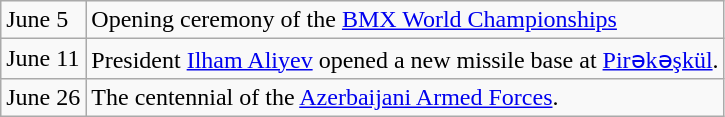<table class="wikitable">
<tr>
<td>June 5</td>
<td>Opening ceremony of the <a href='#'>BMX World Championships</a></td>
</tr>
<tr>
<td>June 11</td>
<td>President <a href='#'>Ilham Aliyev</a> opened a new missile base at <a href='#'>Pirəkəşkül</a>.</td>
</tr>
<tr>
<td>June 26</td>
<td>The centennial of the <a href='#'>Azerbaijani Armed Forces</a>.</td>
</tr>
</table>
